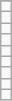<table class="wikitable">
<tr>
</tr>
<tr>
<td></td>
</tr>
<tr>
<td></td>
</tr>
<tr>
<td></td>
</tr>
<tr>
<td></td>
</tr>
<tr>
<td></td>
</tr>
<tr>
<td></td>
</tr>
<tr>
<td></td>
</tr>
<tr>
<td></td>
</tr>
<tr>
<td></td>
</tr>
</table>
